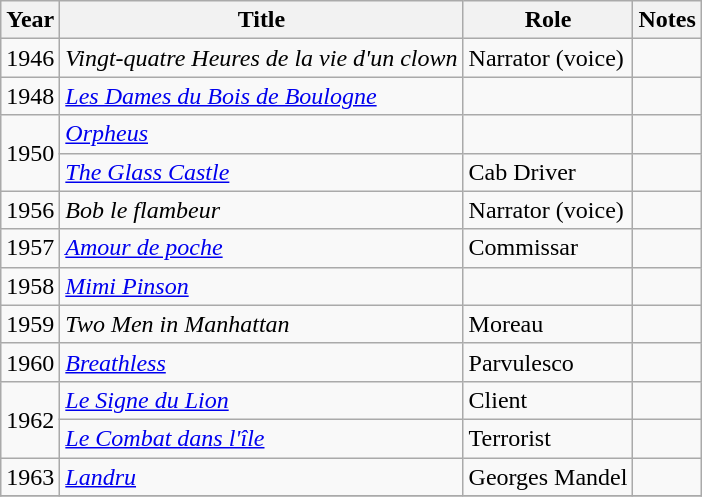<table class="wikitable sortable plainrowheaders">
<tr>
<th scope="col">Year</th>
<th scope="col">Title</th>
<th>Role</th>
<th>Notes</th>
</tr>
<tr>
<td>1946</td>
<td><em>Vingt-quatre Heures de la vie d'un clown</em></td>
<td>Narrator (voice)</td>
<td></td>
</tr>
<tr>
<td>1948</td>
<td><em><a href='#'>Les Dames du Bois de Boulogne</a></em></td>
<td></td>
<td></td>
</tr>
<tr>
<td rowspan="2">1950</td>
<td><em><a href='#'>Orpheus</a></em></td>
<td></td>
<td></td>
</tr>
<tr>
<td><a href='#'><em>The Glass Castle</em></a></td>
<td>Cab Driver</td>
<td></td>
</tr>
<tr>
<td>1956</td>
<td><em>Bob le flambeur</em></td>
<td>Narrator (voice)</td>
<td></td>
</tr>
<tr>
<td>1957</td>
<td><em><a href='#'>Amour de poche</a></em></td>
<td>Commissar</td>
<td></td>
</tr>
<tr>
<td>1958</td>
<td><em><a href='#'>Mimi Pinson</a></em></td>
<td></td>
<td></td>
</tr>
<tr>
<td>1959</td>
<td><em>Two Men in Manhattan</em></td>
<td>Moreau</td>
<td></td>
</tr>
<tr>
<td>1960</td>
<td><em><a href='#'>Breathless</a></em></td>
<td>Parvulesco</td>
<td></td>
</tr>
<tr>
<td rowspan="2">1962</td>
<td><em><a href='#'>Le Signe du Lion</a></em></td>
<td>Client</td>
<td></td>
</tr>
<tr>
<td><em><a href='#'>Le Combat dans l'île</a></em></td>
<td>Terrorist</td>
<td></td>
</tr>
<tr>
<td>1963</td>
<td><em><a href='#'>Landru</a></em></td>
<td>Georges Mandel</td>
<td></td>
</tr>
<tr>
</tr>
</table>
